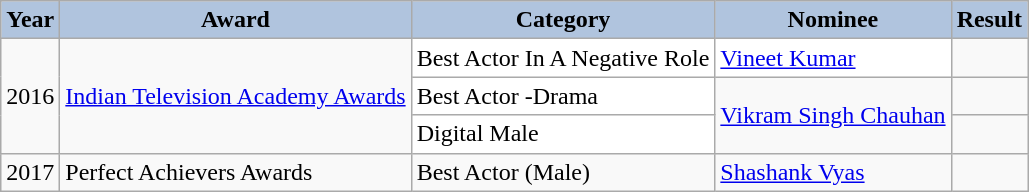<table class="wikitable">
<tr>
<th style="background: LightSteelBlue;">Year</th>
<th style="background: LightSteelBlue;">Award</th>
<th style="background: LightSteelBlue;">Category</th>
<th style="background: LightSteelBlue;">Nominee</th>
<th style="background: LightSteelBlue;">Result</th>
</tr>
<tr>
<td rowspan="3">2016</td>
<td rowspan="3"><a href='#'>Indian Television Academy Awards</a></td>
<td style="background: White;">Best Actor In A Negative Role</td>
<td style="background: White;"><a href='#'>Vineet Kumar</a></td>
<td></td>
</tr>
<tr>
<td style="background: White;">Best Actor -Drama</td>
<td rowspan="2"><a href='#'>Vikram Singh Chauhan</a></td>
<td></td>
</tr>
<tr>
<td style="background: White;">Digital Male</td>
<td></td>
</tr>
<tr>
<td>2017</td>
<td>Perfect Achievers Awards</td>
<td>Best Actor (Male)</td>
<td><a href='#'>Shashank Vyas</a></td>
<td></td>
</tr>
</table>
